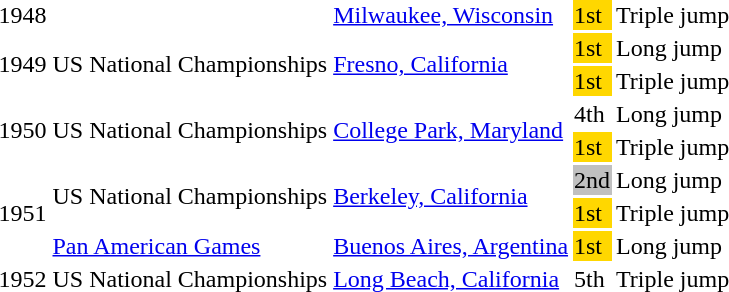<table>
<tr>
<td>1948</td>
<td></td>
<td><a href='#'>Milwaukee, Wisconsin</a></td>
<td bgcolor="gold">1st</td>
<td>Triple jump</td>
</tr>
<tr>
<td rowspan=2>1949</td>
<td rowspan=2>US National Championships</td>
<td rowspan=2><a href='#'>Fresno, California</a></td>
<td bgcolor="gold">1st</td>
<td>Long jump</td>
</tr>
<tr>
<td bgcolor="gold">1st</td>
<td>Triple jump</td>
</tr>
<tr>
<td rowspan=2>1950</td>
<td rowspan=2>US National Championships</td>
<td rowspan=2><a href='#'>College Park, Maryland</a></td>
<td>4th</td>
<td>Long jump</td>
</tr>
<tr>
<td bgcolor="gold">1st</td>
<td>Triple jump</td>
</tr>
<tr>
<td rowspan=3>1951</td>
<td rowspan=2>US National Championships</td>
<td rowspan=2><a href='#'>Berkeley, California</a></td>
<td bgcolor="silver">2nd</td>
<td>Long jump</td>
</tr>
<tr>
<td bgcolor="gold">1st</td>
<td>Triple jump</td>
</tr>
<tr>
<td><a href='#'>Pan American Games</a></td>
<td><a href='#'>Buenos Aires, Argentina</a></td>
<td bgcolor="gold">1st</td>
<td>Long jump</td>
</tr>
<tr>
<td>1952</td>
<td>US National Championships</td>
<td><a href='#'>Long Beach, California</a></td>
<td>5th</td>
<td>Triple jump</td>
</tr>
</table>
